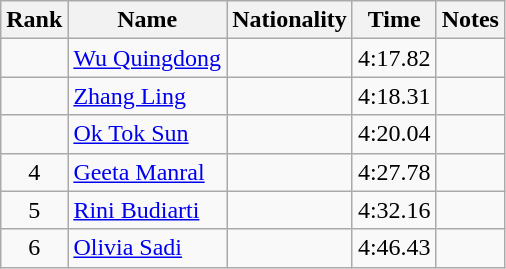<table class="wikitable sortable" style="text-align:center">
<tr>
<th>Rank</th>
<th>Name</th>
<th>Nationality</th>
<th>Time</th>
<th>Notes</th>
</tr>
<tr>
<td></td>
<td align=left><a href='#'>Wu Quingdong</a></td>
<td align=left></td>
<td>4:17.82</td>
<td></td>
</tr>
<tr>
<td></td>
<td align=left><a href='#'>Zhang Ling</a></td>
<td align=left></td>
<td>4:18.31</td>
<td></td>
</tr>
<tr>
<td></td>
<td align=left><a href='#'>Ok Tok Sun</a></td>
<td align=left></td>
<td>4:20.04</td>
<td></td>
</tr>
<tr>
<td>4</td>
<td align=left><a href='#'>Geeta Manral</a></td>
<td align=left></td>
<td>4:27.78</td>
<td></td>
</tr>
<tr>
<td>5</td>
<td align=left><a href='#'>Rini Budiarti</a></td>
<td align=left></td>
<td>4:32.16</td>
<td></td>
</tr>
<tr>
<td>6</td>
<td align=left><a href='#'>Olivia Sadi</a></td>
<td align=left></td>
<td>4:46.43</td>
<td></td>
</tr>
</table>
